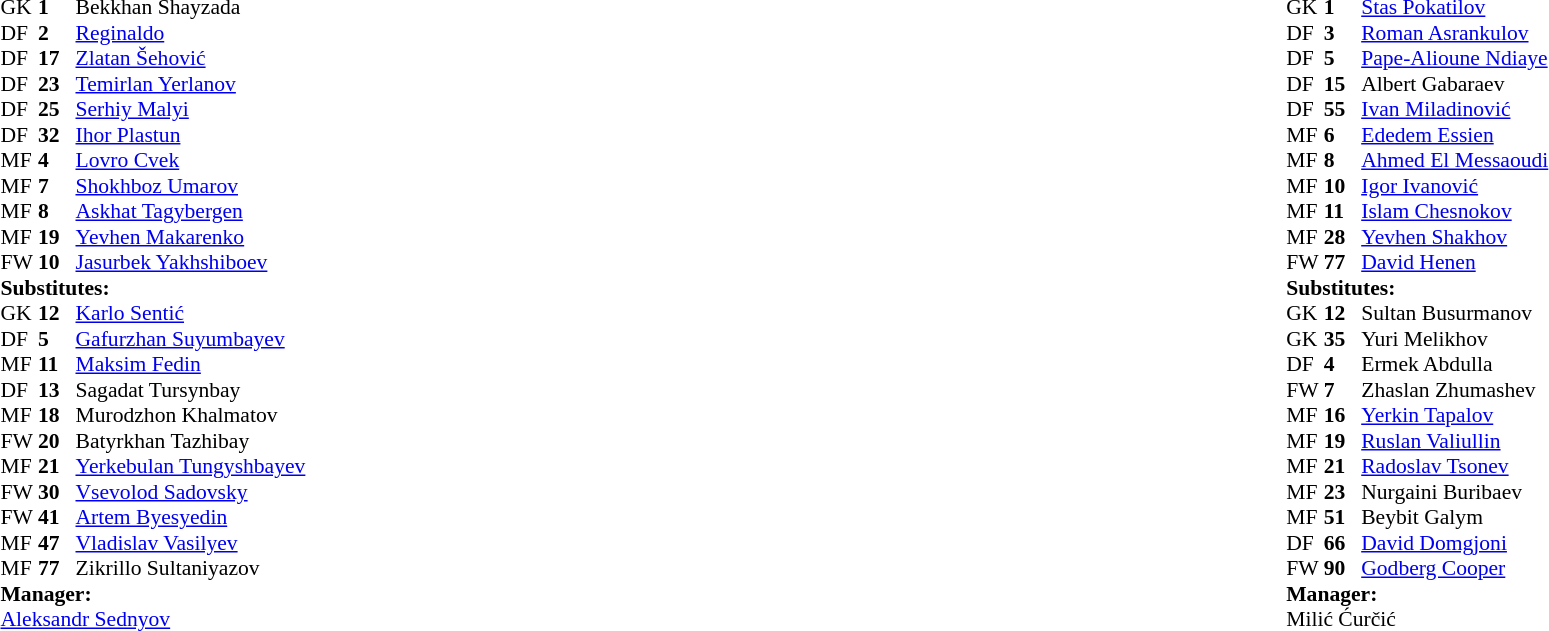<table width="100%">
<tr>
<td valign="top" width="50%"><br><table style="font-size: 90%" cellspacing="0" cellpadding="0">
<tr>
<td colspan=4></td>
</tr>
<tr>
<th width="25"></th>
<th width="25"></th>
</tr>
<tr>
<td>GK</td>
<td><strong>1 </strong></td>
<td> Bekkhan Shayzada</td>
</tr>
<tr>
<td>DF</td>
<td><strong>2 </strong></td>
<td> <a href='#'>Reginaldo</a></td>
</tr>
<tr>
<td>DF</td>
<td><strong>17</strong></td>
<td> <a href='#'>Zlatan Šehović</a></td>
<td></td>
<td></td>
</tr>
<tr>
<td>DF</td>
<td><strong>23</strong></td>
<td> <a href='#'>Temirlan Yerlanov</a></td>
</tr>
<tr>
<td>DF</td>
<td><strong>25</strong></td>
<td> <a href='#'>Serhiy Malyi</a></td>
<td></td>
</tr>
<tr>
<td>DF</td>
<td><strong>32</strong></td>
<td> <a href='#'>Ihor Plastun</a></td>
<td></td>
<td></td>
</tr>
<tr>
<td>MF</td>
<td><strong>4 </strong></td>
<td> <a href='#'>Lovro Cvek</a></td>
</tr>
<tr>
<td>MF</td>
<td><strong>7 </strong></td>
<td> <a href='#'>Shokhboz Umarov</a></td>
<td></td>
<td></td>
</tr>
<tr>
<td>MF</td>
<td><strong>8 </strong></td>
<td> <a href='#'>Askhat Tagybergen</a></td>
<td></td>
<td></td>
</tr>
<tr>
<td>MF</td>
<td><strong>19</strong></td>
<td> <a href='#'>Yevhen Makarenko</a></td>
<td></td>
</tr>
<tr>
<td>FW</td>
<td><strong>10</strong></td>
<td> <a href='#'>Jasurbek Yakhshiboev</a></td>
<td></td>
<td></td>
</tr>
<tr>
<td colspan=3><strong>Substitutes:</strong></td>
</tr>
<tr>
<td>GK</td>
<td><strong>12</strong></td>
<td> <a href='#'>Karlo Sentić</a></td>
</tr>
<tr>
<td>DF</td>
<td><strong>5 </strong></td>
<td> <a href='#'>Gafurzhan Suyumbayev</a></td>
</tr>
<tr>
<td>MF</td>
<td><strong>11</strong></td>
<td> <a href='#'>Maksim Fedin</a></td>
<td></td>
<td></td>
</tr>
<tr>
<td>DF</td>
<td><strong>13</strong></td>
<td> Sagadat Tursynbay</td>
<td></td>
<td></td>
</tr>
<tr>
<td>MF</td>
<td><strong>18</strong></td>
<td> Murodzhon Khalmatov</td>
</tr>
<tr>
<td>FW</td>
<td><strong>20</strong></td>
<td> Batyrkhan Tazhibay</td>
</tr>
<tr>
<td>MF</td>
<td><strong>21</strong></td>
<td> <a href='#'>Yerkebulan Tungyshbayev</a></td>
<td></td>
<td></td>
</tr>
<tr>
<td>FW</td>
<td><strong>30</strong></td>
<td> <a href='#'>Vsevolod Sadovsky</a></td>
<td></td>
<td></td>
</tr>
<tr>
<td>FW</td>
<td><strong>41</strong></td>
<td> <a href='#'>Artem Byesyedin</a></td>
</tr>
<tr>
<td>MF</td>
<td><strong>47</strong></td>
<td> <a href='#'>Vladislav Vasilyev</a></td>
<td></td>
<td></td>
</tr>
<tr>
<td>MF</td>
<td><strong>77</strong></td>
<td> Zikrillo Sultaniyazov</td>
</tr>
<tr>
<td colspan=3><strong>Manager:</strong></td>
</tr>
<tr>
<td colspan=3> <a href='#'>Aleksandr Sednyov</a></td>
</tr>
</table>
</td>
<td valign="top" width="50%"><br><table style="font-size: 90%" cellspacing="0" cellpadding="0" align="center">
<tr>
<td colspan=4></td>
</tr>
<tr>
<th width=25></th>
<th width=25></th>
</tr>
<tr>
<td>GK</td>
<td><strong>1 </strong></td>
<td> <a href='#'>Stas Pokatilov</a></td>
</tr>
<tr>
<td>DF</td>
<td><strong>3 </strong></td>
<td> <a href='#'>Roman Asrankulov</a></td>
</tr>
<tr>
<td>DF</td>
<td><strong>5 </strong></td>
<td> <a href='#'>Pape-Alioune Ndiaye</a></td>
</tr>
<tr>
<td>DF</td>
<td><strong>15</strong></td>
<td> Albert Gabaraev</td>
<td></td>
<td></td>
</tr>
<tr>
<td>DF</td>
<td><strong>55</strong></td>
<td> <a href='#'>Ivan Miladinović</a></td>
</tr>
<tr>
<td>MF</td>
<td><strong>6 </strong></td>
<td> <a href='#'>Ededem Essien</a></td>
</tr>
<tr>
<td>MF</td>
<td><strong>8 </strong></td>
<td> <a href='#'>Ahmed El Messaoudi</a></td>
</tr>
<tr>
<td>MF</td>
<td><strong>10</strong></td>
<td> <a href='#'>Igor Ivanović</a></td>
</tr>
<tr>
<td>MF</td>
<td><strong>11</strong></td>
<td> <a href='#'>Islam Chesnokov</a></td>
</tr>
<tr>
<td>MF</td>
<td><strong>28</strong></td>
<td> <a href='#'>Yevhen Shakhov</a></td>
</tr>
<tr>
<td>FW</td>
<td><strong>77</strong></td>
<td> <a href='#'>David Henen</a></td>
<td></td>
<td></td>
</tr>
<tr>
<td colspan=3><strong>Substitutes:</strong></td>
</tr>
<tr>
<td>GK</td>
<td><strong>12</strong></td>
<td> Sultan Busurmanov</td>
</tr>
<tr>
<td>GK</td>
<td><strong>35</strong></td>
<td> Yuri Melikhov</td>
</tr>
<tr>
<td>DF</td>
<td><strong>4 </strong></td>
<td> Ermek Abdulla</td>
</tr>
<tr>
<td>FW</td>
<td><strong>7 </strong></td>
<td> Zhaslan Zhumashev</td>
</tr>
<tr>
<td>MF</td>
<td><strong>16</strong></td>
<td> <a href='#'>Yerkin Tapalov</a></td>
<td></td>
<td></td>
</tr>
<tr>
<td>MF</td>
<td><strong>19</strong></td>
<td> <a href='#'>Ruslan Valiullin</a></td>
</tr>
<tr>
<td>MF</td>
<td><strong>21</strong></td>
<td> <a href='#'>Radoslav Tsonev</a></td>
</tr>
<tr>
<td>MF</td>
<td><strong>23</strong></td>
<td> Nurgaini Buribaev</td>
</tr>
<tr>
<td>MF</td>
<td><strong>51</strong></td>
<td> Beybit Galym</td>
</tr>
<tr>
<td>DF</td>
<td><strong>66</strong></td>
<td> <a href='#'>David Domgjoni</a></td>
</tr>
<tr>
<td>FW</td>
<td><strong>90</strong></td>
<td> <a href='#'>Godberg Cooper</a></td>
<td></td>
<td></td>
</tr>
<tr>
<td colspan=3><strong>Manager:</strong></td>
</tr>
<tr>
<td colspan=3> Milić Ćurčić</td>
</tr>
</table>
</td>
</tr>
</table>
